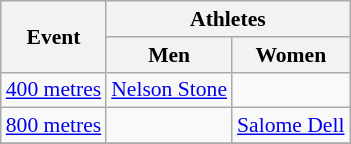<table class=wikitable style="font-size:90%">
<tr>
<th rowspan=2>Event</th>
<th colspan=2>Athletes</th>
</tr>
<tr>
<th>Men</th>
<th>Women</th>
</tr>
<tr>
<td><a href='#'>400 metres</a></td>
<td><a href='#'>Nelson Stone</a></td>
<td></td>
</tr>
<tr>
<td><a href='#'>800 metres</a></td>
<td></td>
<td><a href='#'>Salome Dell</a></td>
</tr>
<tr>
</tr>
</table>
